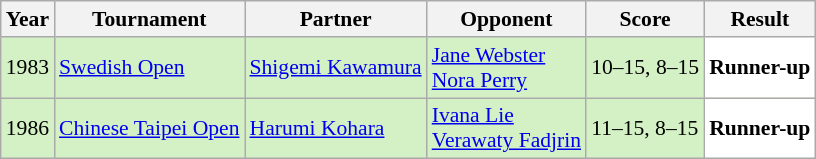<table class="sortable wikitable" style="font-size:90%;">
<tr>
<th>Year</th>
<th>Tournament</th>
<th>Partner</th>
<th>Opponent</th>
<th>Score</th>
<th>Result</th>
</tr>
<tr style="background:#D4F1C5">
<td align="center">1983</td>
<td align="left"><a href='#'>Swedish Open</a></td>
<td align="left"> <a href='#'>Shigemi Kawamura</a></td>
<td align="left"> <a href='#'>Jane Webster</a> <br>  <a href='#'>Nora Perry</a></td>
<td align="left">10–15, 8–15</td>
<td style="text-align:left; background:white"> <strong>Runner-up</strong></td>
</tr>
<tr style="background:#D4F1C5">
<td align="center">1986</td>
<td align="left"><a href='#'>Chinese Taipei Open</a></td>
<td align="left"> <a href='#'>Harumi Kohara</a></td>
<td align="left"> <a href='#'>Ivana Lie</a> <br>  <a href='#'>Verawaty Fadjrin</a></td>
<td align="left">11–15, 8–15</td>
<td style="text-align:left; background:white"> <strong>Runner-up</strong></td>
</tr>
</table>
